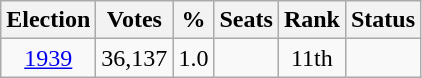<table class=wikitable style=text-align:center>
<tr>
<th>Election</th>
<th>Votes</th>
<th>%</th>
<th>Seats</th>
<th>Rank</th>
<th>Status</th>
</tr>
<tr>
<td><a href='#'>1939</a></td>
<td>36,137</td>
<td>1.0</td>
<td></td>
<td>11th</td>
<td></td>
</tr>
</table>
